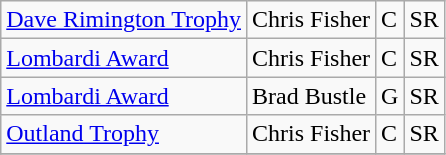<table class="wikitable">
<tr>
<td><a href='#'>Dave Rimington Trophy</a></td>
<td>Chris Fisher</td>
<td>C</td>
<td>SR</td>
</tr>
<tr>
<td><a href='#'>Lombardi Award</a></td>
<td>Chris Fisher</td>
<td>C</td>
<td>SR</td>
</tr>
<tr>
<td><a href='#'>Lombardi Award</a></td>
<td>Brad Bustle</td>
<td>G</td>
<td>SR</td>
</tr>
<tr>
<td><a href='#'>Outland Trophy</a></td>
<td>Chris Fisher</td>
<td>C</td>
<td>SR</td>
</tr>
<tr>
</tr>
</table>
